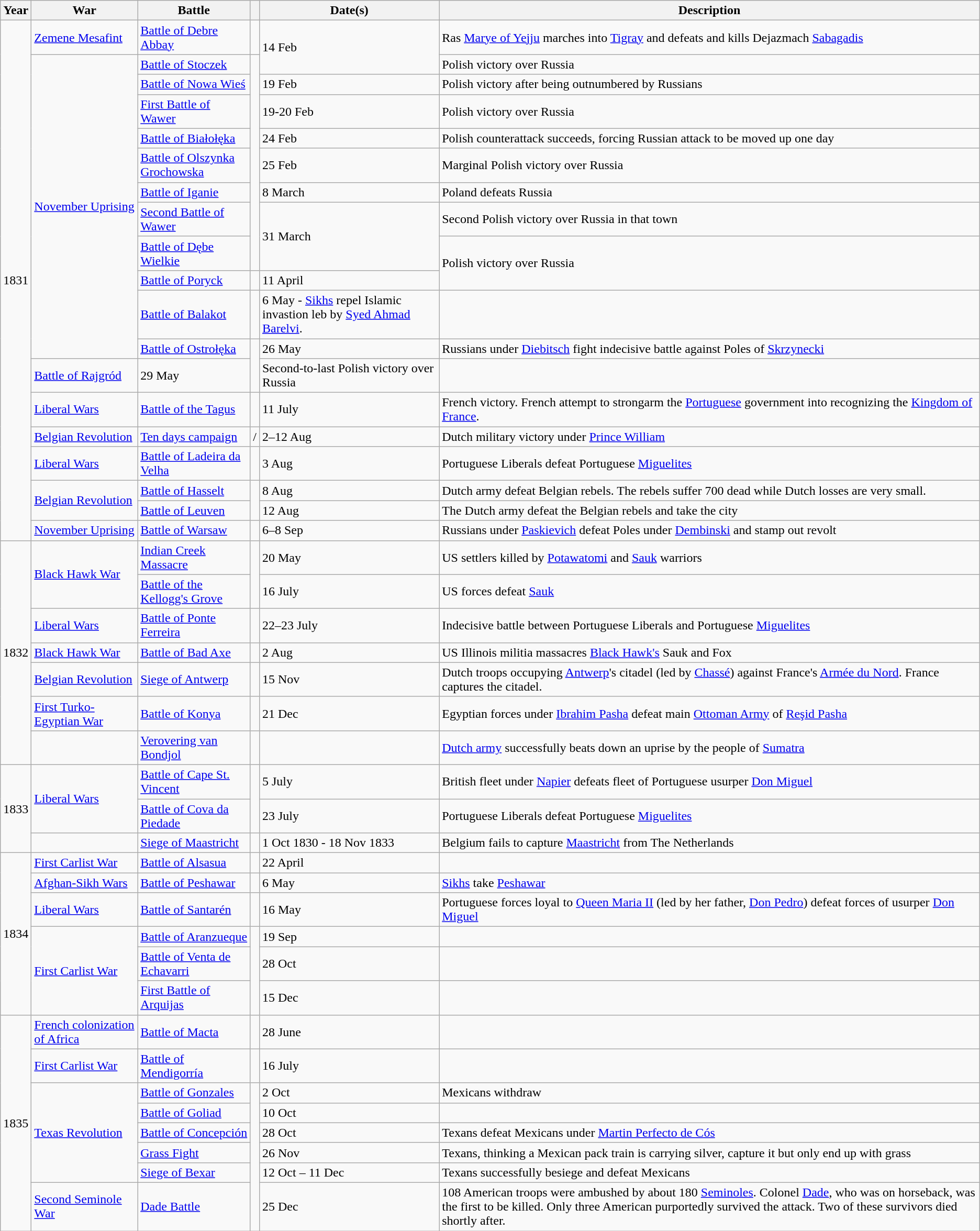<table class="wikitable sortable">
<tr>
<th class="unsortable">Year</th>
<th>War</th>
<th class="unsortable">Battle</th>
<th></th>
<th>Date(s)</th>
<th class="unsortable">Description</th>
</tr>
<tr>
<td rowspan="19">1831</td>
<td><a href='#'>Zemene Mesafint</a></td>
<td><a href='#'>Battle of Debre Abbay</a></td>
<td></td>
<td rowspan="2">14 Feb</td>
<td>Ras <a href='#'>Marye of Yejju</a> marches into <a href='#'>Tigray</a> and defeats and kills Dejazmach <a href='#'>Sabagadis</a></td>
</tr>
<tr>
<td rowspan="11"><a href='#'>November Uprising</a></td>
<td><a href='#'>Battle of Stoczek</a></td>
<td rowspan="8"></td>
<td>Polish victory over Russia</td>
</tr>
<tr>
<td><a href='#'>Battle of Nowa Wieś</a></td>
<td>19 Feb</td>
<td>Polish victory after being outnumbered by Russians</td>
</tr>
<tr>
<td><a href='#'>First Battle of Wawer</a></td>
<td>19-20 Feb</td>
<td>Polish victory over Russia</td>
</tr>
<tr>
<td><a href='#'>Battle of Białołęka</a></td>
<td>24 Feb</td>
<td>Polish counterattack succeeds, forcing Russian attack to be moved up one day</td>
</tr>
<tr>
<td><a href='#'>Battle of Olszynka Grochowska</a></td>
<td>25 Feb</td>
<td>Marginal Polish victory over Russia</td>
</tr>
<tr>
<td><a href='#'>Battle of Iganie</a></td>
<td>8 March</td>
<td>Poland defeats Russia</td>
</tr>
<tr>
<td><a href='#'>Second Battle of Wawer</a></td>
<td rowspan="2">31 March</td>
<td>Second Polish victory over Russia in that town</td>
</tr>
<tr>
<td><a href='#'>Battle of Dębe Wielkie</a></td>
<td rowspan="2">Polish victory over Russia</td>
</tr>
<tr>
<td><a href='#'>Battle of Poryck</a></td>
<td></td>
<td>11 April</td>
</tr>
<tr>
<td><a href='#'>Battle of Balakot</a></td>
<td></td>
<td>6 May - <a href='#'>Sikhs</a> repel Islamic invastion leb by <a href='#'>Syed Ahmad Barelvi</a>.</td>
</tr>
<tr>
<td><a href='#'>Battle of Ostrołęka</a></td>
<td rowspan="2"></td>
<td>26 May</td>
<td>Russians under <a href='#'>Diebitsch</a> fight indecisive battle against Poles of <a href='#'>Skrzynecki</a></td>
</tr>
<tr>
<td><a href='#'>Battle of Rajgród</a></td>
<td>29 May</td>
<td>Second-to-last Polish victory over Russia</td>
</tr>
<tr>
<td><a href='#'>Liberal Wars</a></td>
<td><a href='#'>Battle of the Tagus</a></td>
<td></td>
<td>11 July</td>
<td>French victory. French attempt to strongarm the <a href='#'>Portuguese</a> government into recognizing the <a href='#'>Kingdom of France</a>.</td>
</tr>
<tr>
<td><a href='#'>Belgian Revolution</a></td>
<td><a href='#'>Ten days campaign</a></td>
<td> / </td>
<td>2–12 Aug</td>
<td>Dutch military victory under <a href='#'>Prince William</a></td>
</tr>
<tr>
<td><a href='#'>Liberal Wars</a></td>
<td><a href='#'>Battle of Ladeira da Velha</a></td>
<td></td>
<td>3 Aug</td>
<td>Portuguese Liberals defeat Portuguese <a href='#'>Miguelites</a></td>
</tr>
<tr>
<td rowspan="2"><a href='#'>Belgian Revolution</a></td>
<td><a href='#'>Battle of Hasselt</a></td>
<td rowspan="2"></td>
<td>8 Aug</td>
<td>Dutch army defeat Belgian rebels. The rebels suffer 700 dead while Dutch losses are very small.</td>
</tr>
<tr>
<td><a href='#'>Battle of Leuven</a></td>
<td>12 Aug</td>
<td>The Dutch army defeat the Belgian rebels and take the city</td>
</tr>
<tr>
<td><a href='#'>November Uprising</a></td>
<td><a href='#'>Battle of Warsaw</a></td>
<td></td>
<td>6–8 Sep</td>
<td>Russians under <a href='#'>Paskievich</a> defeat Poles under <a href='#'>Dembinski</a> and stamp out revolt</td>
</tr>
<tr>
<td rowspan="7">1832</td>
<td rowspan="2"><a href='#'>Black Hawk War</a></td>
<td><a href='#'>Indian Creek Massacre</a></td>
<td rowspan="2"></td>
<td>20 May</td>
<td>US settlers killed by <a href='#'>Potawatomi</a> and <a href='#'>Sauk</a> warriors</td>
</tr>
<tr>
<td><a href='#'>Battle of the Kellogg's Grove</a></td>
<td>16 July</td>
<td>US forces defeat <a href='#'>Sauk</a></td>
</tr>
<tr>
<td><a href='#'>Liberal Wars</a></td>
<td><a href='#'>Battle of Ponte Ferreira</a></td>
<td></td>
<td>22–23 July</td>
<td>Indecisive battle between Portuguese Liberals and Portuguese <a href='#'>Miguelites</a></td>
</tr>
<tr>
<td><a href='#'>Black Hawk War</a></td>
<td><a href='#'>Battle of Bad Axe</a></td>
<td></td>
<td>2 Aug</td>
<td>US Illinois militia massacres <a href='#'>Black Hawk's</a> Sauk and Fox</td>
</tr>
<tr>
<td><a href='#'>Belgian Revolution</a></td>
<td><a href='#'>Siege of Antwerp</a></td>
<td></td>
<td>15 Nov</td>
<td>Dutch troops occupying <a href='#'>Antwerp</a>'s citadel (led by <a href='#'>Chassé</a>) against France's <a href='#'>Armée du Nord</a>. France captures the citadel.</td>
</tr>
<tr>
<td><a href='#'>First Turko-Egyptian War</a></td>
<td><a href='#'>Battle of Konya</a></td>
<td></td>
<td>21 Dec</td>
<td>Egyptian forces under <a href='#'>Ibrahim Pasha</a> defeat main <a href='#'>Ottoman Army</a> of <a href='#'>Reşid Pasha</a></td>
</tr>
<tr>
<td></td>
<td><a href='#'>Verovering van Bondjol</a></td>
<td></td>
<td></td>
<td><a href='#'>Dutch army</a> successfully beats down an uprise by the people of <a href='#'>Sumatra</a></td>
</tr>
<tr>
<td rowspan="3">1833</td>
<td rowspan="2"><a href='#'>Liberal Wars</a></td>
<td><a href='#'>Battle of Cape St. Vincent</a></td>
<td rowspan="2"></td>
<td>5 July</td>
<td>British fleet under <a href='#'>Napier</a> defeats fleet of Portuguese usurper <a href='#'>Don Miguel</a></td>
</tr>
<tr>
<td><a href='#'>Battle of Cova da Piedade</a></td>
<td>23 July</td>
<td>Portuguese Liberals defeat Portuguese <a href='#'>Miguelites</a></td>
</tr>
<tr>
<td></td>
<td><a href='#'>Siege of Maastricht</a></td>
<td></td>
<td>1 Oct 1830 - 18 Nov 1833</td>
<td>Belgium fails to capture <a href='#'>Maastricht</a> from The Netherlands</td>
</tr>
<tr>
<td rowspan="6">1834</td>
<td><a href='#'>First Carlist War</a></td>
<td><a href='#'>Battle of Alsasua</a></td>
<td></td>
<td>22 April</td>
<td></td>
</tr>
<tr>
<td><a href='#'>Afghan-Sikh Wars</a></td>
<td><a href='#'>Battle of Peshawar</a></td>
<td></td>
<td>6 May</td>
<td><a href='#'>Sikhs</a> take <a href='#'>Peshawar</a></td>
</tr>
<tr>
<td><a href='#'>Liberal Wars</a></td>
<td><a href='#'>Battle of Santarén</a></td>
<td></td>
<td>16 May</td>
<td>Portuguese forces loyal to <a href='#'>Queen Maria II</a> (led by her father, <a href='#'>Don Pedro</a>) defeat forces of usurper <a href='#'>Don Miguel</a></td>
</tr>
<tr>
<td rowspan="3"><a href='#'>First Carlist War</a></td>
<td><a href='#'>Battle of Aranzueque</a></td>
<td rowspan="3"></td>
<td>19 Sep</td>
<td></td>
</tr>
<tr>
<td><a href='#'>Battle of Venta de Echavarri</a></td>
<td>28 Oct</td>
<td></td>
</tr>
<tr>
<td><a href='#'>First Battle of Arquijas</a></td>
<td>15 Dec</td>
<td></td>
</tr>
<tr>
<td rowspan="8">1835</td>
<td><a href='#'>French colonization of Africa</a></td>
<td><a href='#'>Battle of Macta</a></td>
<td></td>
<td>28 June</td>
<td></td>
</tr>
<tr>
<td><a href='#'>First Carlist War</a></td>
<td><a href='#'>Battle of Mendigorría</a></td>
<td></td>
<td>16 July</td>
<td></td>
</tr>
<tr>
<td rowspan="5"><a href='#'>Texas Revolution</a></td>
<td><a href='#'>Battle of Gonzales</a></td>
<td rowspan="6"></td>
<td>2 Oct</td>
<td>Mexicans withdraw</td>
</tr>
<tr>
<td><a href='#'>Battle of Goliad</a></td>
<td>10 Oct</td>
<td></td>
</tr>
<tr>
<td><a href='#'>Battle of Concepción</a></td>
<td>28 Oct</td>
<td>Texans defeat Mexicans under <a href='#'>Martin Perfecto de Cós</a></td>
</tr>
<tr>
<td><a href='#'>Grass Fight</a></td>
<td>26 Nov</td>
<td>Texans, thinking a Mexican pack train is carrying silver, capture it but only end up with grass</td>
</tr>
<tr>
<td><a href='#'>Siege of Bexar</a></td>
<td>12 Oct – 11 Dec</td>
<td>Texans successfully besiege and defeat Mexicans</td>
</tr>
<tr>
<td><a href='#'>Second Seminole War</a></td>
<td><a href='#'>Dade Battle</a></td>
<td>25 Dec</td>
<td>108 American troops were ambushed by about 180 <a href='#'>Seminoles</a>. Colonel <a href='#'>Dade</a>, who was on horseback, was the first to be killed. Only three American purportedly survived the attack. Two of these survivors died shortly after.</td>
</tr>
</table>
